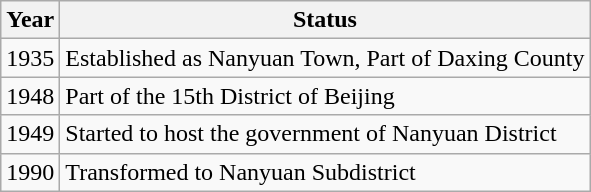<table class="wikitable">
<tr>
<th>Year</th>
<th>Status</th>
</tr>
<tr>
<td>1935</td>
<td>Established as Nanyuan Town, Part of Daxing County</td>
</tr>
<tr>
<td>1948</td>
<td>Part of the 15th District of Beijing</td>
</tr>
<tr>
<td>1949</td>
<td>Started to host the government of Nanyuan District</td>
</tr>
<tr>
<td>1990</td>
<td>Transformed to Nanyuan Subdistrict</td>
</tr>
</table>
